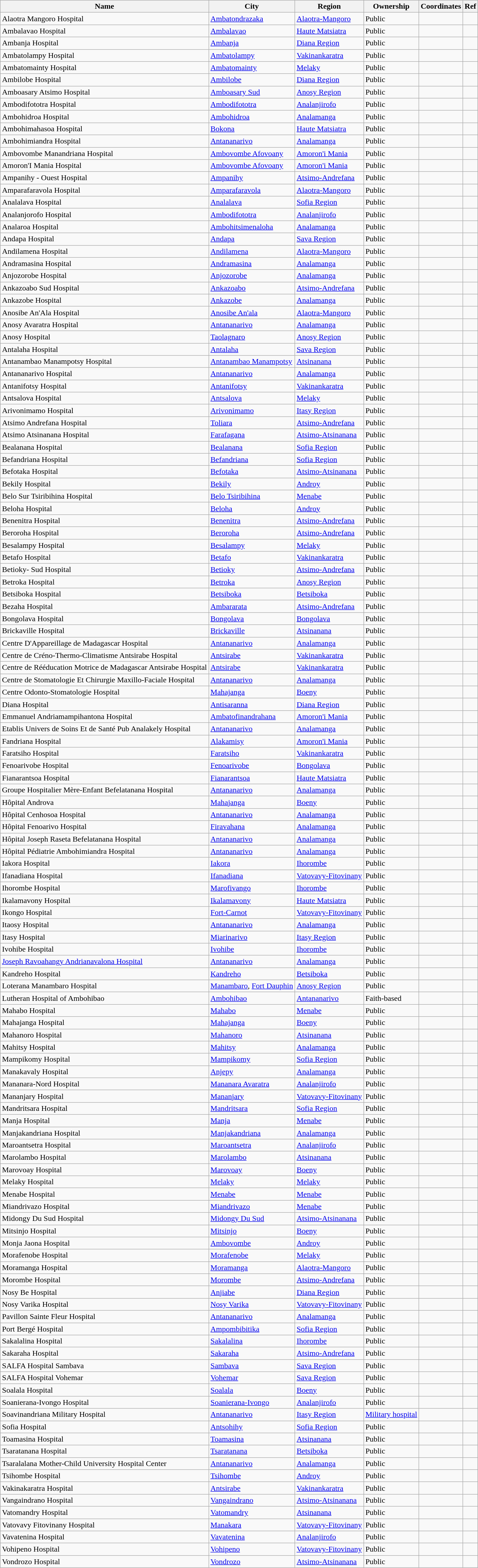<table class="wikitable sortable plainrowheaders" summary="Hospitals in ">
<tr>
<th>Name</th>
<th>City</th>
<th>Region</th>
<th>Ownership</th>
<th>Coordinates</th>
<th>Ref</th>
</tr>
<tr>
<td>Alaotra Mangoro Hospital</td>
<td><a href='#'>Ambatondrazaka</a></td>
<td><a href='#'>Alaotra-Mangoro</a></td>
<td>Public</td>
<td></td>
<td></td>
</tr>
<tr>
<td>Ambalavao Hospital</td>
<td><a href='#'>Ambalavao</a></td>
<td><a href='#'>Haute Matsiatra</a></td>
<td>Public</td>
<td></td>
<td></td>
</tr>
<tr>
<td>Ambanja Hospital</td>
<td><a href='#'>Ambanja</a></td>
<td><a href='#'>Diana Region</a></td>
<td>Public</td>
<td></td>
<td></td>
</tr>
<tr>
<td>Ambatolampy Hospital</td>
<td><a href='#'>Ambatolampy</a></td>
<td><a href='#'>Vakinankaratra</a></td>
<td>Public</td>
<td></td>
<td></td>
</tr>
<tr>
<td>Ambatomainty Hospital</td>
<td><a href='#'>Ambatomainty</a></td>
<td><a href='#'>Melaky</a></td>
<td>Public</td>
<td></td>
<td></td>
</tr>
<tr>
<td>Ambilobe Hospital</td>
<td><a href='#'>Ambilobe</a></td>
<td><a href='#'>Diana Region</a></td>
<td>Public</td>
<td></td>
<td></td>
</tr>
<tr>
<td>Amboasary Atsimo Hospital</td>
<td><a href='#'>Amboasary Sud</a></td>
<td><a href='#'>Anosy Region</a></td>
<td>Public</td>
<td></td>
<td></td>
</tr>
<tr>
<td>Ambodifototra Hospital</td>
<td><a href='#'>Ambodifototra</a></td>
<td><a href='#'>Analanjirofo</a></td>
<td>Public</td>
<td></td>
<td></td>
</tr>
<tr>
<td>Ambohidroa Hospital</td>
<td><a href='#'>Ambohidroa</a></td>
<td><a href='#'>Analamanga</a></td>
<td>Public</td>
<td></td>
<td></td>
</tr>
<tr>
<td>Ambohimahasoa Hospital</td>
<td><a href='#'>Bokona</a></td>
<td><a href='#'>Haute Matsiatra</a></td>
<td>Public</td>
<td></td>
<td></td>
</tr>
<tr>
<td>Ambohimiandra Hospital</td>
<td><a href='#'>Antananarivo</a></td>
<td><a href='#'>Analamanga</a></td>
<td>Public</td>
<td></td>
<td></td>
</tr>
<tr>
<td>Ambovombe Manandriana Hospital</td>
<td><a href='#'>Ambovombe Afovoany</a></td>
<td><a href='#'>Amoron'i Mania</a></td>
<td>Public</td>
<td></td>
<td></td>
</tr>
<tr>
<td>Amoron'I Mania Hospital</td>
<td><a href='#'>Ambovombe Afovoany</a></td>
<td><a href='#'>Amoron'i Mania</a></td>
<td>Public</td>
<td></td>
<td></td>
</tr>
<tr>
<td>Ampanihy - Ouest Hospital</td>
<td><a href='#'>Ampanihy</a></td>
<td><a href='#'>Atsimo-Andrefana</a></td>
<td>Public</td>
<td></td>
<td></td>
</tr>
<tr>
<td>Amparafaravola Hospital</td>
<td><a href='#'>Amparafaravola</a></td>
<td><a href='#'>Alaotra-Mangoro</a></td>
<td>Public</td>
<td></td>
<td></td>
</tr>
<tr>
<td>Analalava Hospital</td>
<td><a href='#'>Analalava</a></td>
<td><a href='#'>Sofia Region</a></td>
<td>Public</td>
<td></td>
<td></td>
</tr>
<tr>
<td>Analanjorofo Hospital</td>
<td><a href='#'>Ambodifototra</a></td>
<td><a href='#'>Analanjirofo</a></td>
<td>Public</td>
<td></td>
<td></td>
</tr>
<tr>
<td>Analaroa Hospital</td>
<td><a href='#'>Ambohitsimenaloha</a></td>
<td><a href='#'>Analamanga</a></td>
<td>Public</td>
<td></td>
<td></td>
</tr>
<tr>
<td>Andapa Hospital</td>
<td><a href='#'>Andapa</a></td>
<td><a href='#'>Sava Region</a></td>
<td>Public</td>
<td></td>
<td></td>
</tr>
<tr>
<td>Andilamena Hospital</td>
<td><a href='#'>Andilamena</a></td>
<td><a href='#'>Alaotra-Mangoro</a></td>
<td>Public</td>
<td></td>
<td></td>
</tr>
<tr>
<td>Andramasina Hospital</td>
<td><a href='#'>Andramasina</a></td>
<td><a href='#'>Analamanga</a></td>
<td>Public</td>
<td></td>
<td></td>
</tr>
<tr>
<td>Anjozorobe Hospital</td>
<td><a href='#'>Anjozorobe</a></td>
<td><a href='#'>Analamanga</a></td>
<td>Public</td>
<td></td>
<td></td>
</tr>
<tr>
<td>Ankazoabo Sud Hospital</td>
<td><a href='#'>Ankazoabo</a></td>
<td><a href='#'>Atsimo-Andrefana</a></td>
<td>Public</td>
<td></td>
<td></td>
</tr>
<tr>
<td>Ankazobe Hospital</td>
<td><a href='#'>Ankazobe</a></td>
<td><a href='#'>Analamanga</a></td>
<td>Public</td>
<td></td>
<td></td>
</tr>
<tr>
<td>Anosibe An'Ala Hospital</td>
<td><a href='#'>Anosibe An'ala</a></td>
<td><a href='#'>Alaotra-Mangoro</a></td>
<td>Public</td>
<td></td>
<td></td>
</tr>
<tr>
<td>Anosy Avaratra Hospital</td>
<td><a href='#'>Antananarivo</a></td>
<td><a href='#'>Analamanga</a></td>
<td>Public</td>
<td></td>
<td></td>
</tr>
<tr>
<td>Anosy Hospital</td>
<td><a href='#'>Taolagnaro</a></td>
<td><a href='#'>Anosy Region</a></td>
<td>Public</td>
<td></td>
<td></td>
</tr>
<tr>
<td>Antalaha Hospital</td>
<td><a href='#'>Antalaha</a></td>
<td><a href='#'>Sava Region</a></td>
<td>Public</td>
<td></td>
<td></td>
</tr>
<tr>
<td>Antanambao Manampotsy Hospital</td>
<td><a href='#'>Antanambao Manampotsy</a></td>
<td><a href='#'>Atsinanana</a></td>
<td>Public</td>
<td></td>
<td></td>
</tr>
<tr>
<td>Antananarivo Hospital</td>
<td><a href='#'>Antananarivo</a></td>
<td><a href='#'>Analamanga</a></td>
<td>Public</td>
<td></td>
<td></td>
</tr>
<tr>
<td>Antanifotsy Hospital</td>
<td><a href='#'>Antanifotsy</a></td>
<td><a href='#'>Vakinankaratra</a></td>
<td>Public</td>
<td></td>
<td></td>
</tr>
<tr>
<td>Antsalova Hospital</td>
<td><a href='#'>Antsalova</a></td>
<td><a href='#'>Melaky</a></td>
<td>Public</td>
<td></td>
<td></td>
</tr>
<tr>
<td>Arivonimamo Hospital</td>
<td><a href='#'>Arivonimamo</a></td>
<td><a href='#'>Itasy Region</a></td>
<td>Public</td>
<td></td>
<td></td>
</tr>
<tr>
<td>Atsimo Andrefana Hospital</td>
<td><a href='#'>Toliara</a></td>
<td><a href='#'>Atsimo-Andrefana</a></td>
<td>Public</td>
<td></td>
<td></td>
</tr>
<tr>
<td>Atsimo Atsinanana Hospital</td>
<td><a href='#'>Farafagana</a></td>
<td><a href='#'>Atsimo-Atsinanana</a></td>
<td>Public</td>
<td></td>
<td></td>
</tr>
<tr>
<td>Bealanana Hospital</td>
<td><a href='#'>Bealanana</a></td>
<td><a href='#'>Sofia Region</a></td>
<td>Public</td>
<td></td>
<td></td>
</tr>
<tr>
<td>Befandriana Hospital</td>
<td><a href='#'>Befandriana</a></td>
<td><a href='#'>Sofia Region</a></td>
<td>Public</td>
<td></td>
<td></td>
</tr>
<tr>
<td>Befotaka Hospital</td>
<td><a href='#'>Befotaka</a></td>
<td><a href='#'>Atsimo-Atsinanana</a></td>
<td>Public</td>
<td></td>
<td></td>
</tr>
<tr>
<td>Bekily Hospital</td>
<td><a href='#'>Bekily</a></td>
<td><a href='#'>Androy</a></td>
<td>Public</td>
<td></td>
<td></td>
</tr>
<tr>
<td>Belo Sur Tsiribihina Hospital</td>
<td><a href='#'>Belo Tsiribihina</a></td>
<td><a href='#'>Menabe</a></td>
<td>Public</td>
<td></td>
<td></td>
</tr>
<tr>
<td>Beloha Hospital</td>
<td><a href='#'>Beloha</a></td>
<td><a href='#'>Androy</a></td>
<td>Public</td>
<td></td>
<td></td>
</tr>
<tr>
<td>Benenitra Hospital</td>
<td><a href='#'>Benenitra</a></td>
<td><a href='#'>Atsimo-Andrefana</a></td>
<td>Public</td>
<td></td>
<td></td>
</tr>
<tr>
<td>Beroroha Hospital</td>
<td><a href='#'>Beroroha</a></td>
<td><a href='#'>Atsimo-Andrefana</a></td>
<td>Public</td>
<td></td>
<td></td>
</tr>
<tr>
<td>Besalampy Hospital</td>
<td><a href='#'>Besalampy</a></td>
<td><a href='#'>Melaky</a></td>
<td>Public</td>
<td></td>
<td></td>
</tr>
<tr>
<td>Betafo Hospital</td>
<td><a href='#'>Betafo</a></td>
<td><a href='#'>Vakinankaratra</a></td>
<td>Public</td>
<td></td>
<td></td>
</tr>
<tr>
<td>Betioky- Sud Hospital</td>
<td><a href='#'>Betioky</a></td>
<td><a href='#'>Atsimo-Andrefana</a></td>
<td>Public</td>
<td></td>
<td></td>
</tr>
<tr>
<td>Betroka Hospital</td>
<td><a href='#'>Betroka</a></td>
<td><a href='#'>Anosy Region</a></td>
<td>Public</td>
<td></td>
<td></td>
</tr>
<tr>
<td>Betsiboka Hospital</td>
<td><a href='#'>Betsiboka</a></td>
<td><a href='#'>Betsiboka</a></td>
<td>Public</td>
<td></td>
<td></td>
</tr>
<tr>
<td>Bezaha Hospital</td>
<td><a href='#'>Ambararata</a></td>
<td><a href='#'>Atsimo-Andrefana</a></td>
<td>Public</td>
<td></td>
<td></td>
</tr>
<tr>
<td>Bongolava Hospital</td>
<td><a href='#'>Bongolava</a></td>
<td><a href='#'>Bongolava</a></td>
<td>Public</td>
<td></td>
<td></td>
</tr>
<tr>
<td>Brickaville Hospital</td>
<td><a href='#'>Brickaville</a></td>
<td><a href='#'>Atsinanana</a></td>
<td>Public</td>
<td></td>
<td></td>
</tr>
<tr>
<td>Centre D'Appareillage de Madagascar Hospital</td>
<td><a href='#'>Antananarivo</a></td>
<td><a href='#'>Analamanga</a></td>
<td>Public</td>
<td></td>
<td></td>
</tr>
<tr>
<td>Centre de Créno-Thermo-Climatisme Antsirabe Hospital</td>
<td><a href='#'>Antsirabe</a></td>
<td><a href='#'>Vakinankaratra</a></td>
<td>Public</td>
<td></td>
<td></td>
</tr>
<tr>
<td>Centre de Rééducation Motrice de Madagascar Antsirabe Hospital</td>
<td><a href='#'>Antsirabe</a></td>
<td><a href='#'>Vakinankaratra</a></td>
<td>Public</td>
<td></td>
<td></td>
</tr>
<tr>
<td>Centre de Stomatologie Et Chirurgie Maxillo-Faciale Hospital</td>
<td><a href='#'>Antananarivo</a></td>
<td><a href='#'>Analamanga</a></td>
<td>Public</td>
<td></td>
<td></td>
</tr>
<tr>
<td>Centre Odonto-Stomatologie Hospital</td>
<td><a href='#'>Mahajanga</a></td>
<td><a href='#'>Boeny</a></td>
<td>Public</td>
<td></td>
<td></td>
</tr>
<tr>
<td>Diana Hospital</td>
<td><a href='#'>Antisaranna</a></td>
<td><a href='#'>Diana Region</a></td>
<td>Public</td>
<td></td>
<td></td>
</tr>
<tr>
<td>Emmanuel Andriamampihantona Hospital</td>
<td><a href='#'>Ambatofinandrahana</a></td>
<td><a href='#'>Amoron'i Mania</a></td>
<td>Public</td>
<td></td>
<td></td>
</tr>
<tr>
<td>Etablis Univers de Soins Et de Santé Pub Analakely Hospital</td>
<td><a href='#'>Antananarivo</a></td>
<td><a href='#'>Analamanga</a></td>
<td>Public</td>
<td></td>
<td></td>
</tr>
<tr>
<td>Fandriana Hospital</td>
<td><a href='#'>Alakamisy</a></td>
<td><a href='#'>Amoron'i Mania</a></td>
<td>Public</td>
<td></td>
<td></td>
</tr>
<tr>
<td>Faratsiho Hospital</td>
<td><a href='#'>Faratsiho</a></td>
<td><a href='#'>Vakinankaratra</a></td>
<td>Public</td>
<td></td>
<td></td>
</tr>
<tr>
<td>Fenoarivobe Hospital</td>
<td><a href='#'>Fenoarivobe</a></td>
<td><a href='#'>Bongolava</a></td>
<td>Public</td>
<td></td>
<td></td>
</tr>
<tr>
<td>Fianarantsoa Hospital</td>
<td><a href='#'>Fianarantsoa</a></td>
<td><a href='#'>Haute Matsiatra</a></td>
<td>Public</td>
<td></td>
<td></td>
</tr>
<tr>
<td>Groupe Hospitalier Mère-Enfant Befelatanana Hospital</td>
<td><a href='#'>Antananarivo</a></td>
<td><a href='#'>Analamanga</a></td>
<td>Public</td>
<td></td>
<td></td>
</tr>
<tr>
<td>Hôpital Androva</td>
<td><a href='#'>Mahajanga</a></td>
<td><a href='#'>Boeny</a></td>
<td>Public</td>
<td></td>
<td></td>
</tr>
<tr>
<td>Hôpital Cenhosoa Hospital</td>
<td><a href='#'>Antananarivo</a></td>
<td><a href='#'>Analamanga</a></td>
<td>Public</td>
<td></td>
<td></td>
</tr>
<tr>
<td>Hôpital Fenoarivo Hospital</td>
<td><a href='#'>Firavahana</a></td>
<td><a href='#'>Analamanga</a></td>
<td>Public</td>
<td></td>
<td></td>
</tr>
<tr>
<td>Hôpital Joseph Raseta Befelatanana Hospital</td>
<td><a href='#'>Antananarivo</a></td>
<td><a href='#'>Analamanga</a></td>
<td>Public</td>
<td></td>
<td></td>
</tr>
<tr>
<td>Hôpital Pédiatrie Ambohimiandra Hospital</td>
<td><a href='#'>Antananarivo</a></td>
<td><a href='#'>Analamanga</a></td>
<td>Public</td>
<td></td>
<td></td>
</tr>
<tr>
<td>Iakora Hospital</td>
<td><a href='#'>Iakora</a></td>
<td><a href='#'>Ihorombe</a></td>
<td>Public</td>
<td></td>
<td></td>
</tr>
<tr>
<td>Ifanadiana Hospital</td>
<td><a href='#'>Ifanadiana</a></td>
<td><a href='#'>Vatovavy-Fitovinany</a></td>
<td>Public</td>
<td></td>
<td></td>
</tr>
<tr>
<td>Ihorombe Hospital</td>
<td><a href='#'>Marofivango</a></td>
<td><a href='#'>Ihorombe</a></td>
<td>Public</td>
<td></td>
<td></td>
</tr>
<tr>
<td>Ikalamavony Hospital</td>
<td><a href='#'>Ikalamavony</a></td>
<td><a href='#'>Haute Matsiatra</a></td>
<td>Public</td>
<td></td>
<td></td>
</tr>
<tr>
<td>Ikongo Hospital</td>
<td><a href='#'>Fort-Carnot</a></td>
<td><a href='#'>Vatovavy-Fitovinany</a></td>
<td>Public</td>
<td></td>
<td></td>
</tr>
<tr>
<td>Itaosy Hospital</td>
<td><a href='#'>Antananarivo</a></td>
<td><a href='#'>Analamanga</a></td>
<td>Public</td>
<td></td>
<td></td>
</tr>
<tr>
<td>Itasy Hospital</td>
<td><a href='#'>Miarinarivo</a></td>
<td><a href='#'>Itasy Region</a></td>
<td>Public</td>
<td></td>
<td></td>
</tr>
<tr>
<td>Ivohibe Hospital</td>
<td><a href='#'>Ivohibe</a></td>
<td><a href='#'>Ihorombe</a></td>
<td>Public</td>
<td></td>
<td></td>
</tr>
<tr>
<td><a href='#'>Joseph Ravoahangy Andrianavalona Hospital</a></td>
<td><a href='#'>Antananarivo</a></td>
<td><a href='#'>Analamanga</a></td>
<td>Public</td>
<td></td>
<td></td>
</tr>
<tr>
<td>Kandreho Hospital</td>
<td><a href='#'>Kandreho</a></td>
<td><a href='#'>Betsiboka</a></td>
<td>Public</td>
<td></td>
<td></td>
</tr>
<tr>
<td>Loterana Manambaro Hospital</td>
<td><a href='#'>Manambaro</a>, <a href='#'>Fort Dauphin</a></td>
<td><a href='#'>Anosy Region</a></td>
<td>Public</td>
<td></td>
<td></td>
</tr>
<tr>
<td>Lutheran Hospital of Ambohibao</td>
<td><a href='#'>Ambohibao</a></td>
<td><a href='#'>Antananarivo</a></td>
<td>Faith-based</td>
<td></td>
<td></td>
</tr>
<tr>
<td>Mahabo Hospital</td>
<td><a href='#'>Mahabo</a></td>
<td><a href='#'>Menabe</a></td>
<td>Public</td>
<td></td>
<td></td>
</tr>
<tr>
<td>Mahajanga Hospital</td>
<td><a href='#'>Mahajanga</a></td>
<td><a href='#'>Boeny</a></td>
<td>Public</td>
<td></td>
<td></td>
</tr>
<tr>
<td>Mahanoro Hospital</td>
<td><a href='#'>Mahanoro</a></td>
<td><a href='#'>Atsinanana</a></td>
<td>Public</td>
<td></td>
<td></td>
</tr>
<tr>
<td>Mahitsy Hospital</td>
<td><a href='#'>Mahitsy</a></td>
<td><a href='#'>Analamanga</a></td>
<td>Public</td>
<td></td>
<td></td>
</tr>
<tr>
<td>Mampikomy Hospital</td>
<td><a href='#'>Mampikomy</a></td>
<td><a href='#'>Sofia Region</a></td>
<td>Public</td>
<td></td>
<td></td>
</tr>
<tr>
<td>Manakavaly Hospital</td>
<td><a href='#'>Anjepy</a></td>
<td><a href='#'>Analamanga</a></td>
<td>Public</td>
<td></td>
<td></td>
</tr>
<tr>
<td>Mananara-Nord Hospital</td>
<td><a href='#'>Mananara Avaratra</a></td>
<td><a href='#'>Analanjirofo</a></td>
<td>Public</td>
<td></td>
<td></td>
</tr>
<tr>
<td>Mananjary Hospital</td>
<td><a href='#'>Mananjary</a></td>
<td><a href='#'>Vatovavy-Fitovinany</a></td>
<td>Public</td>
<td></td>
<td></td>
</tr>
<tr>
<td>Mandritsara Hospital</td>
<td><a href='#'>Mandritsara</a></td>
<td><a href='#'>Sofia Region</a></td>
<td>Public</td>
<td></td>
<td></td>
</tr>
<tr>
<td>Manja Hospital</td>
<td><a href='#'>Manja</a></td>
<td><a href='#'>Menabe</a></td>
<td>Public</td>
<td></td>
<td></td>
</tr>
<tr>
<td>Manjakandriana Hospital</td>
<td><a href='#'>Manjakandriana</a></td>
<td><a href='#'>Analamanga</a></td>
<td>Public</td>
<td></td>
<td></td>
</tr>
<tr>
<td>Maroantsetra Hospital</td>
<td><a href='#'>Maroantsetra</a></td>
<td><a href='#'>Analanjirofo</a></td>
<td>Public</td>
<td></td>
<td></td>
</tr>
<tr>
<td>Marolambo Hospital</td>
<td><a href='#'>Marolambo</a></td>
<td><a href='#'>Atsinanana</a></td>
<td>Public</td>
<td></td>
<td></td>
</tr>
<tr>
<td>Marovoay Hospital</td>
<td><a href='#'>Marovoay</a></td>
<td><a href='#'>Boeny</a></td>
<td>Public</td>
<td></td>
<td></td>
</tr>
<tr>
<td>Melaky Hospital</td>
<td><a href='#'>Melaky</a></td>
<td><a href='#'>Melaky</a></td>
<td>Public</td>
<td></td>
<td></td>
</tr>
<tr>
<td>Menabe Hospital</td>
<td><a href='#'>Menabe</a></td>
<td><a href='#'>Menabe</a></td>
<td>Public</td>
<td></td>
<td></td>
</tr>
<tr>
<td>Miandrivazo Hospital</td>
<td><a href='#'>Miandrivazo</a></td>
<td><a href='#'>Menabe</a></td>
<td>Public</td>
<td></td>
<td></td>
</tr>
<tr>
<td>Midongy Du Sud Hospital</td>
<td><a href='#'>Midongy Du Sud</a></td>
<td><a href='#'>Atsimo-Atsinanana</a></td>
<td>Public</td>
<td></td>
<td></td>
</tr>
<tr>
<td>Mitsinjo Hospital</td>
<td><a href='#'>Mitsinjo</a></td>
<td><a href='#'>Boeny</a></td>
<td>Public</td>
<td></td>
<td></td>
</tr>
<tr>
<td>Monja Jaona Hospital</td>
<td><a href='#'>Ambovombe</a></td>
<td><a href='#'>Androy</a></td>
<td>Public</td>
<td></td>
<td></td>
</tr>
<tr>
<td>Morafenobe Hospital</td>
<td><a href='#'>Morafenobe</a></td>
<td><a href='#'>Melaky</a></td>
<td>Public</td>
<td></td>
<td></td>
</tr>
<tr>
<td>Moramanga Hospital</td>
<td><a href='#'>Moramanga</a></td>
<td><a href='#'>Alaotra-Mangoro</a></td>
<td>Public</td>
<td></td>
<td></td>
</tr>
<tr>
<td>Morombe Hospital</td>
<td><a href='#'>Morombe</a></td>
<td><a href='#'>Atsimo-Andrefana</a></td>
<td>Public</td>
<td></td>
<td></td>
</tr>
<tr>
<td>Nosy Be Hospital</td>
<td><a href='#'>Anjiabe</a></td>
<td><a href='#'>Diana Region</a></td>
<td>Public</td>
<td></td>
<td></td>
</tr>
<tr>
<td>Nosy Varika Hospital</td>
<td><a href='#'>Nosy Varika</a></td>
<td><a href='#'>Vatovavy-Fitovinany</a></td>
<td>Public</td>
<td></td>
<td></td>
</tr>
<tr>
<td>Pavillon Sainte Fleur Hospital</td>
<td><a href='#'>Antananarivo</a></td>
<td><a href='#'>Analamanga</a></td>
<td>Public</td>
<td></td>
<td></td>
</tr>
<tr>
<td>Port Bergé Hospital</td>
<td><a href='#'>Ampombibitika</a></td>
<td><a href='#'>Sofia Region</a></td>
<td>Public</td>
<td></td>
<td></td>
</tr>
<tr>
<td>Sakalalina Hospital</td>
<td><a href='#'>Sakalalina</a></td>
<td><a href='#'>Ihorombe</a></td>
<td>Public</td>
<td></td>
<td></td>
</tr>
<tr>
<td>Sakaraha Hospital</td>
<td><a href='#'>Sakaraha</a></td>
<td><a href='#'>Atsimo-Andrefana</a></td>
<td>Public</td>
<td></td>
<td></td>
</tr>
<tr>
<td>SALFA Hospital Sambava</td>
<td><a href='#'>Sambava</a></td>
<td><a href='#'>Sava Region</a></td>
<td>Public</td>
<td></td>
<td></td>
</tr>
<tr>
<td>SALFA Hospital Vohemar</td>
<td><a href='#'>Vohemar</a></td>
<td><a href='#'>Sava Region</a></td>
<td>Public</td>
<td></td>
<td></td>
</tr>
<tr>
<td>Soalala Hospital</td>
<td><a href='#'>Soalala</a></td>
<td><a href='#'>Boeny</a></td>
<td>Public</td>
<td></td>
<td></td>
</tr>
<tr>
<td>Soanierana-Ivongo Hospital</td>
<td><a href='#'>Soanierana-Ivongo</a></td>
<td><a href='#'>Analanjirofo</a></td>
<td>Public</td>
<td></td>
<td></td>
</tr>
<tr>
<td>Soavinandriana Military Hospital</td>
<td><a href='#'>Antananarivo</a></td>
<td><a href='#'>Itasy Region</a></td>
<td><a href='#'>Military hospital</a></td>
<td></td>
<td></td>
</tr>
<tr>
<td>Sofia Hospital</td>
<td><a href='#'>Antsohihy</a></td>
<td><a href='#'>Sofia Region</a></td>
<td>Public</td>
<td></td>
<td></td>
</tr>
<tr>
<td>Toamasina Hospital</td>
<td><a href='#'>Toamasina</a></td>
<td><a href='#'>Atsinanana</a></td>
<td>Public</td>
<td></td>
<td></td>
</tr>
<tr>
<td>Tsaratanana Hospital</td>
<td><a href='#'>Tsaratanana</a></td>
<td><a href='#'>Betsiboka</a></td>
<td>Public</td>
<td></td>
<td></td>
</tr>
<tr>
<td>Tsaralalana Mother-Child University Hospital Center</td>
<td><a href='#'>Antananarivo</a></td>
<td><a href='#'>Analamanga</a></td>
<td>Public</td>
<td></td>
<td></td>
</tr>
<tr>
<td>Tsihombe Hospital</td>
<td><a href='#'>Tsihombe</a></td>
<td><a href='#'>Androy</a></td>
<td>Public</td>
<td></td>
<td></td>
</tr>
<tr>
<td>Vakinakaratra Hospital</td>
<td><a href='#'>Antsirabe</a></td>
<td><a href='#'>Vakinankaratra</a></td>
<td>Public</td>
<td></td>
<td></td>
</tr>
<tr>
<td>Vangaindrano Hospital</td>
<td><a href='#'>Vangaindrano</a></td>
<td><a href='#'>Atsimo-Atsinanana</a></td>
<td>Public</td>
<td></td>
<td></td>
</tr>
<tr>
<td>Vatomandry Hospital</td>
<td><a href='#'>Vatomandry</a></td>
<td><a href='#'>Atsinanana</a></td>
<td>Public</td>
<td></td>
<td></td>
</tr>
<tr>
<td>Vatovavy Fitovinany Hospital</td>
<td><a href='#'>Manakara</a></td>
<td><a href='#'>Vatovavy-Fitovinany</a></td>
<td>Public</td>
<td></td>
<td></td>
</tr>
<tr>
<td>Vavatenina Hospital</td>
<td><a href='#'>Vavatenina</a></td>
<td><a href='#'>Analanjirofo</a></td>
<td>Public</td>
<td></td>
<td></td>
</tr>
<tr>
<td>Vohipeno Hospital</td>
<td><a href='#'>Vohipeno</a></td>
<td><a href='#'>Vatovavy-Fitovinany</a></td>
<td>Public</td>
<td></td>
<td></td>
</tr>
<tr>
<td>Vondrozo Hospital</td>
<td><a href='#'>Vondrozo</a></td>
<td><a href='#'>Atsimo-Atsinanana</a></td>
<td>Public</td>
<td></td>
<td></td>
</tr>
</table>
